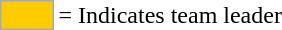<table>
<tr>
<td style="background-color:#FFCC00; border:1px solid #aaaaaa; width:2em;"></td>
<td>= Indicates team leader</td>
</tr>
</table>
